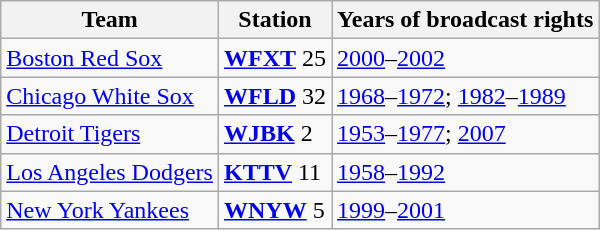<table class="wikitable">
<tr>
<th>Team</th>
<th>Station</th>
<th>Years of broadcast rights</th>
</tr>
<tr>
<td><a href='#'>Boston Red Sox</a></td>
<td><strong><a href='#'>WFXT</a></strong> 25</td>
<td><a href='#'>2000</a>–<a href='#'>2002</a></td>
</tr>
<tr>
<td><a href='#'>Chicago White Sox</a></td>
<td><strong><a href='#'>WFLD</a></strong> 32</td>
<td><a href='#'>1968</a>–<a href='#'>1972</a>; <a href='#'>1982</a>–<a href='#'>1989</a></td>
</tr>
<tr>
<td><a href='#'>Detroit Tigers</a></td>
<td><strong><a href='#'>WJBK</a></strong> 2</td>
<td><a href='#'>1953</a>–<a href='#'>1977</a>; <a href='#'>2007</a></td>
</tr>
<tr>
<td><a href='#'>Los Angeles Dodgers</a></td>
<td><strong><a href='#'>KTTV</a></strong> 11</td>
<td><a href='#'>1958</a>–<a href='#'>1992</a></td>
</tr>
<tr>
<td><a href='#'>New York Yankees</a></td>
<td><strong><a href='#'>WNYW</a></strong> 5</td>
<td><a href='#'>1999</a>–<a href='#'>2001</a></td>
</tr>
</table>
